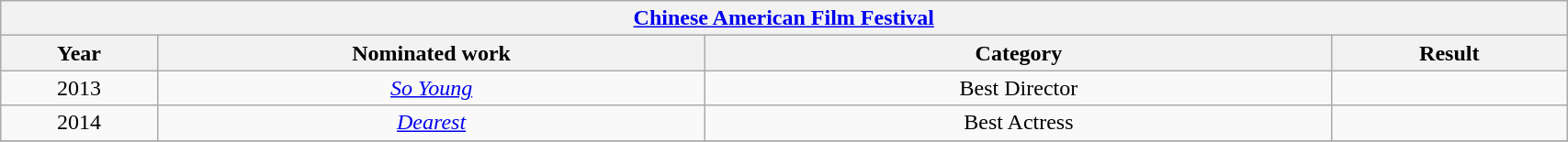<table width="90%" class="wikitable">
<tr>
<th colspan="4" align="center"><a href='#'>Chinese American Film Festival</a></th>
</tr>
<tr>
<th width="10%">Year</th>
<th width="35%">Nominated work</th>
<th width="40%">Category</th>
<th width="15%">Result</th>
</tr>
<tr>
<td align="center">2013</td>
<td align="center"><em><a href='#'>So Young</a></em></td>
<td align="center">Best Director</td>
<td></td>
</tr>
<tr>
<td align="center">2014</td>
<td align="center"><em><a href='#'>Dearest</a></em></td>
<td align="center">Best Actress</td>
<td></td>
</tr>
<tr>
</tr>
</table>
